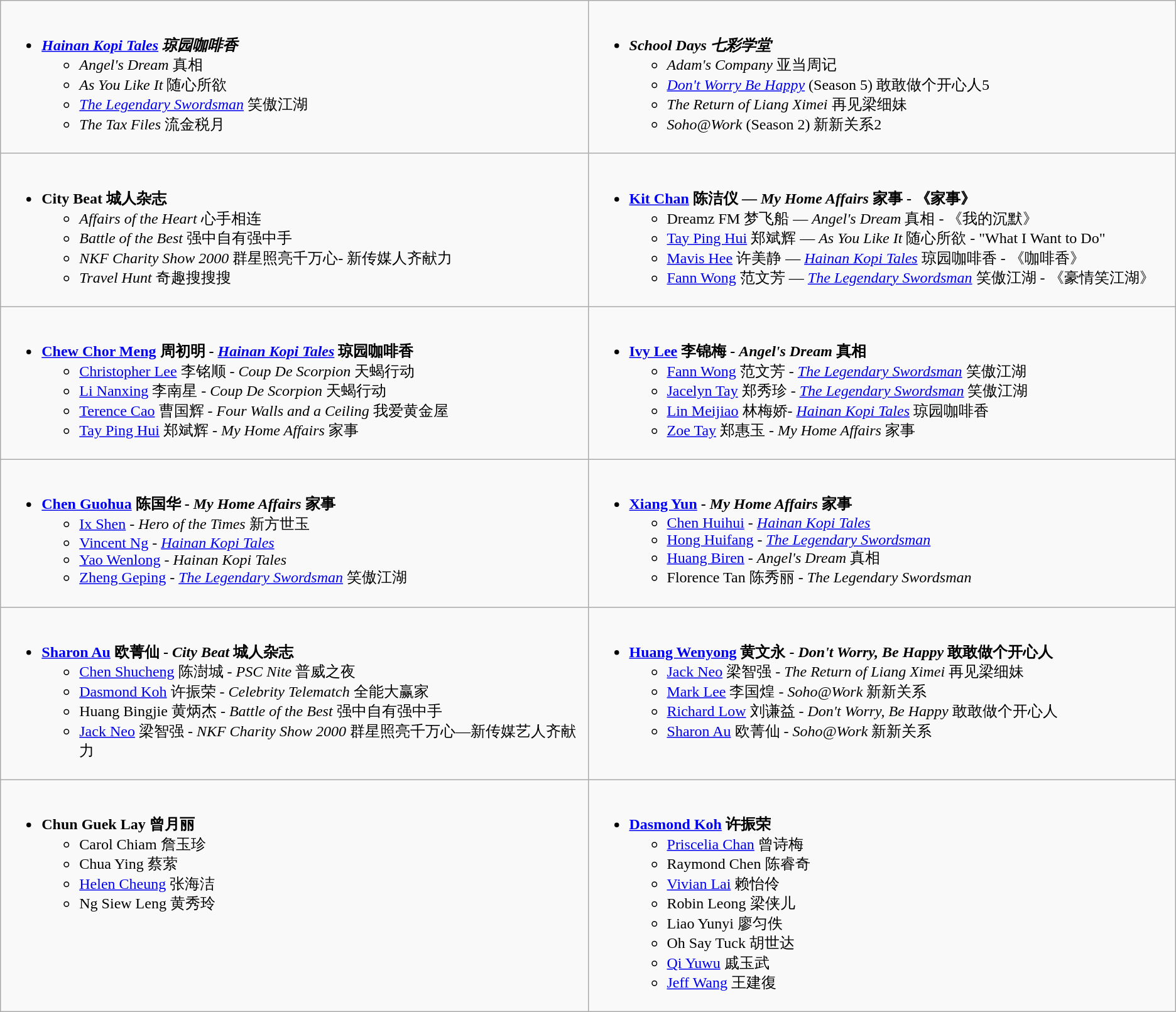<table class=wikitable>
<tr>
<td style="vertical-align:top; width:50%;"><br><ul><li><strong><em><a href='#'>Hainan Kopi Tales</a> 琼园咖啡香</em></strong><ul><li><em>Angel's Dream</em> 真相</li><li><em>As You Like It</em> 随心所欲</li><li><em><a href='#'>The Legendary Swordsman</a></em> 笑傲江湖</li><li><em>The Tax Files</em> 流金税月</li></ul></li></ul></td>
<td style="vertical-align:top; width:50%;"><br><ul><li><strong><em>School Days 七彩学堂</em></strong><ul><li><em>Adam's Company</em> 亚当周记</li><li><em><a href='#'>Don't Worry Be Happy</a></em> (Season 5) 敢敢做个开心人5</li><li><em>The Return of Liang Ximei</em> 再见梁细妹</li><li><em>Soho@Work</em> (Season 2) 新新关系2</li></ul></li></ul></td>
</tr>
<tr>
<td style="vertical-align:top; width:50%;"><br><ul><li><strong>City Beat 城人杂志 </strong><ul><li><em>Affairs of the Heart</em> 心手相连</li><li><em>Battle of the Best</em> 强中自有强中手</li><li><em>NKF Charity Show 2000</em> 群星照亮千万心- 新传媒人齐献力</li><li><em>Travel Hunt</em> 奇趣搜搜搜</li></ul></li></ul></td>
<td style="vertical-align:top; width:50%;"><br><ul><li><strong><a href='#'>Kit Chan</a> 陈洁仪 — <em>My Home Affairs</em> 家事 - 《家事》</strong><ul><li>Dreamz FM 梦飞船 — <em>Angel's Dream</em> 真相 - 《我的沉默》</li><li><a href='#'>Tay Ping Hui</a> 郑斌辉 — <em>As You Like It</em> 随心所欲 - "What I Want to Do"</li><li><a href='#'>Mavis Hee</a> 许美静 — <em><a href='#'>Hainan Kopi Tales</a></em> 琼园咖啡香 - 《咖啡香》</li><li><a href='#'>Fann Wong</a> 范文芳 — <em><a href='#'>The Legendary Swordsman</a></em> 笑傲江湖 - 《豪情笑江湖》</li></ul></li></ul></td>
</tr>
<tr>
<td style="vertical-align:top; width:50%;"><br><ul><li><strong><a href='#'>Chew Chor Meng</a> 周初明 - <em><a href='#'>Hainan Kopi Tales</a></em> 琼园咖啡香</strong><ul><li><a href='#'>Christopher Lee</a> 李铭顺 - <em>Coup De Scorpion</em> 天蝎行动</li><li><a href='#'>Li Nanxing</a> 李南星 - <em>Coup De Scorpion</em> 天蝎行动</li><li><a href='#'>Terence Cao</a> 曹国辉 - <em>Four Walls and a Ceiling</em> 我爱黄金屋</li><li><a href='#'>Tay Ping Hui</a> 郑斌辉 - <em>My Home Affairs</em> 家事</li></ul></li></ul></td>
<td style="vertical-align:top; width:50%;"><br><ul><li><strong><a href='#'>Ivy Lee</a> 李锦梅 - <em>Angel's Dream</em> 真相</strong><ul><li><a href='#'>Fann Wong</a> 范文芳 - <em><a href='#'>The Legendary Swordsman</a></em> 笑傲江湖</li><li><a href='#'>Jacelyn Tay</a> 郑秀珍 - <em><a href='#'>The Legendary Swordsman</a></em> 笑傲江湖</li><li><a href='#'>Lin Meijiao</a> 林梅娇- <em><a href='#'>Hainan Kopi Tales</a></em> 琼园咖啡香</li><li><a href='#'>Zoe Tay</a> 郑惠玉 - <em>My Home Affairs</em> 家事</li></ul></li></ul></td>
</tr>
<tr>
<td style="vertical-align:top; width:50%;"><br><ul><li><strong><a href='#'>Chen Guohua</a> 陈国华 - <em>My Home Affairs</em> 家事</strong><ul><li><a href='#'>Ix Shen</a> - <em>Hero of the Times</em> 新方世玉</li><li><a href='#'>Vincent Ng</a> - <em><a href='#'>Hainan Kopi Tales</a></em></li><li><a href='#'>Yao Wenlong</a> - <em>Hainan Kopi Tales</em></li><li><a href='#'>Zheng Geping</a> - <em><a href='#'>The Legendary Swordsman</a></em> 笑傲江湖</li></ul></li></ul></td>
<td style="vertical-align:top; width:50%;"><br><ul><li><strong><a href='#'>Xiang Yun</a> - <em>My Home Affairs</em> 家事</strong><ul><li><a href='#'>Chen Huihui</a> - <em><a href='#'>Hainan Kopi Tales</a></em></li><li><a href='#'>Hong Huifang</a> - <em><a href='#'>The Legendary Swordsman</a></em></li><li><a href='#'>Huang Biren</a> - <em>Angel's Dream</em> 真相</li><li>Florence Tan 陈秀丽 - <em>The Legendary Swordsman</em></li></ul></li></ul></td>
</tr>
<tr>
<td style="vertical-align:top; width:50%;"><br><ul><li><strong><a href='#'>Sharon Au</a> 欧菁仙 - <em>City Beat</em> 城人杂志</strong><ul><li><a href='#'>Chen Shucheng</a> 陈澍城 - <em>PSC Nite</em> 普威之夜</li><li><a href='#'>Dasmond Koh</a> 许振荣 - <em>Celebrity Telematch</em> 全能大赢家</li><li>Huang Bingjie 黄炳杰 - <em>Battle of the Best</em> 强中自有强中手</li><li><a href='#'>Jack Neo</a> 梁智强 - <em>NKF Charity Show 2000</em> 群星照亮千万心—新传媒艺人齐献力</li></ul></li></ul></td>
<td style="vertical-align:top; width:50%;"><br><ul><li><strong><a href='#'>Huang Wenyong</a> 黄文永 - <em>Don't Worry, Be Happy</em> 敢敢做个开心人</strong><ul><li><a href='#'>Jack Neo</a> 梁智强 - <em>The Return of Liang Ximei</em> 再见梁细妹</li><li><a href='#'>Mark Lee</a> 李国煌 - <em>Soho@Work</em> 新新关系</li><li><a href='#'>Richard Low</a> 刘谦益 - <em>Don't Worry, Be Happy</em> 敢敢做个开心人</li><li><a href='#'>Sharon Au</a> 欧菁仙 - <em>Soho@Work</em> 新新关系</li></ul></li></ul></td>
</tr>
<tr>
<td style="vertical-align:top; width:50%;"><br><ul><li><strong>Chun Guek Lay 曾月丽 </strong><ul><li>Carol Chiam 詹玉珍</li><li>Chua Ying 蔡萦</li><li><a href='#'>Helen Cheung</a> 张海洁</li><li>Ng Siew Leng 黄秀玲</li></ul></li></ul></td>
<td style="vertical-align:top; width:50%;"><br><ul><li><strong><a href='#'>Dasmond Koh</a> 许振荣</strong><ul><li><a href='#'>Priscelia Chan</a> 曾诗梅</li><li>Raymond Chen 陈睿奇</li><li><a href='#'>Vivian Lai</a> 赖怡伶</li><li>Robin Leong 梁侠儿</li><li>Liao Yunyi 廖匀佚</li><li>Oh Say Tuck 胡世达</li><li><a href='#'>Qi Yuwu</a> 戚玉武</li><li><a href='#'>Jeff Wang</a> 王建復</li></ul></li></ul></td>
</tr>
</table>
